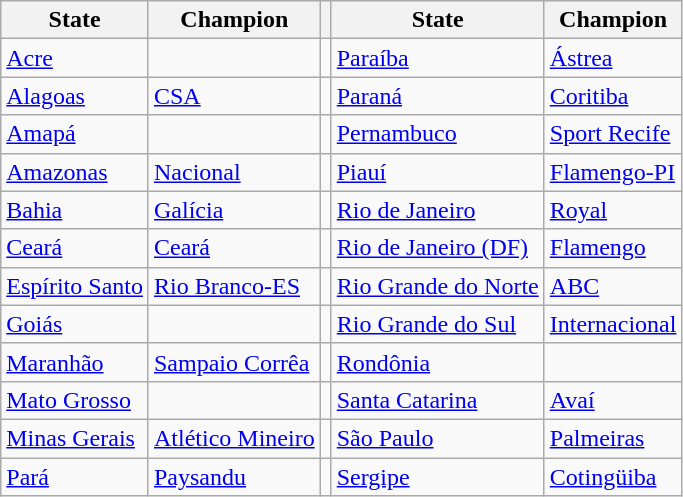<table class="wikitable">
<tr>
<th>State</th>
<th>Champion</th>
<th></th>
<th>State</th>
<th>Champion</th>
</tr>
<tr>
<td><a href='#'>Acre</a></td>
<td></td>
<td></td>
<td><a href='#'>Paraíba</a></td>
<td><a href='#'>Ástrea</a></td>
</tr>
<tr>
<td><a href='#'>Alagoas</a></td>
<td><a href='#'>CSA</a></td>
<td></td>
<td><a href='#'>Paraná</a></td>
<td><a href='#'>Coritiba</a></td>
</tr>
<tr>
<td><a href='#'>Amapá</a></td>
<td></td>
<td></td>
<td><a href='#'>Pernambuco</a></td>
<td><a href='#'>Sport Recife</a></td>
</tr>
<tr>
<td><a href='#'>Amazonas</a></td>
<td><a href='#'>Nacional</a></td>
<td></td>
<td><a href='#'>Piauí</a></td>
<td><a href='#'>Flamengo-PI</a></td>
</tr>
<tr>
<td><a href='#'>Bahia</a></td>
<td><a href='#'>Galícia</a></td>
<td></td>
<td><a href='#'>Rio de Janeiro</a></td>
<td><a href='#'>Royal</a></td>
</tr>
<tr>
<td><a href='#'>Ceará</a></td>
<td><a href='#'>Ceará</a></td>
<td></td>
<td><a href='#'>Rio de Janeiro (DF)</a></td>
<td><a href='#'>Flamengo</a></td>
</tr>
<tr>
<td><a href='#'>Espírito Santo</a></td>
<td><a href='#'>Rio Branco-ES</a></td>
<td></td>
<td><a href='#'>Rio Grande do Norte</a></td>
<td><a href='#'>ABC</a></td>
</tr>
<tr>
<td><a href='#'>Goiás</a></td>
<td></td>
<td></td>
<td><a href='#'>Rio Grande do Sul</a></td>
<td><a href='#'>Internacional</a></td>
</tr>
<tr>
<td><a href='#'>Maranhão</a></td>
<td><a href='#'>Sampaio Corrêa</a></td>
<td></td>
<td><a href='#'>Rondônia</a></td>
<td></td>
</tr>
<tr>
<td><a href='#'>Mato Grosso</a></td>
<td></td>
<td></td>
<td><a href='#'>Santa Catarina</a></td>
<td><a href='#'>Avaí</a></td>
</tr>
<tr>
<td><a href='#'>Minas Gerais</a></td>
<td><a href='#'>Atlético Mineiro</a></td>
<td></td>
<td><a href='#'>São Paulo</a></td>
<td><a href='#'>Palmeiras</a></td>
</tr>
<tr>
<td><a href='#'>Pará</a></td>
<td><a href='#'>Paysandu</a></td>
<td></td>
<td><a href='#'>Sergipe</a></td>
<td><a href='#'>Cotingüiba</a></td>
</tr>
</table>
